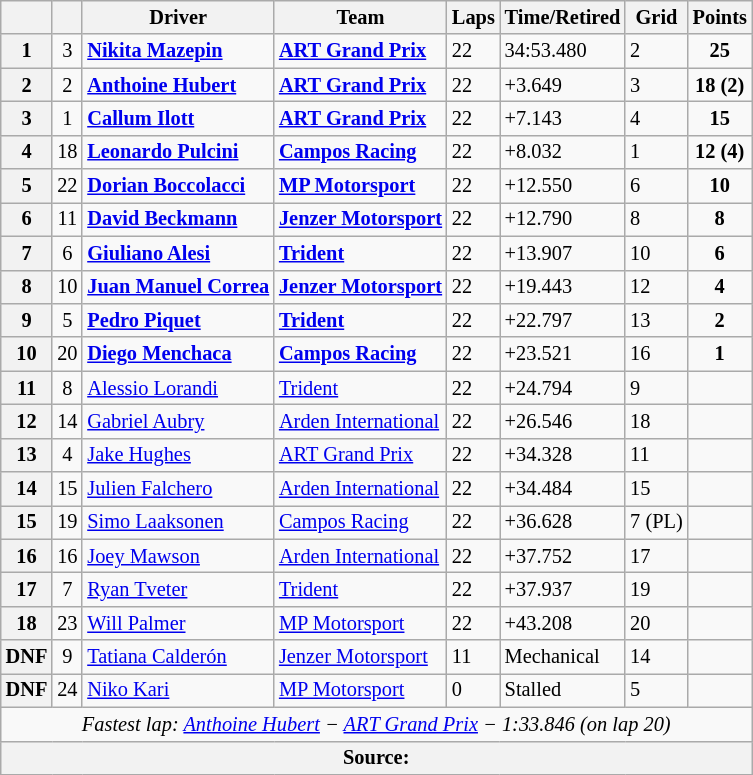<table class="wikitable" style="font-size: 85%;">
<tr>
<th></th>
<th></th>
<th>Driver</th>
<th>Team</th>
<th>Laps</th>
<th>Time/Retired</th>
<th>Grid</th>
<th>Points</th>
</tr>
<tr>
<th>1</th>
<td align="center">3</td>
<td><strong> <a href='#'>Nikita Mazepin</a></strong></td>
<td><strong><a href='#'>ART Grand Prix</a></strong></td>
<td>22</td>
<td>34:53.480</td>
<td>2</td>
<td align="center"><strong>25</strong></td>
</tr>
<tr>
<th>2</th>
<td align="center">2</td>
<td><strong> <a href='#'>Anthoine Hubert</a></strong></td>
<td><strong><a href='#'>ART Grand Prix</a></strong></td>
<td>22</td>
<td>+3.649</td>
<td>3</td>
<td align="center"><strong>18 (2)</strong></td>
</tr>
<tr>
<th>3</th>
<td align="center">1</td>
<td><strong> <a href='#'>Callum Ilott</a></strong></td>
<td><strong><a href='#'>ART Grand Prix</a></strong></td>
<td>22</td>
<td>+7.143</td>
<td>4</td>
<td align="center"><strong>15</strong></td>
</tr>
<tr>
<th>4</th>
<td align="center">18</td>
<td><strong> <a href='#'>Leonardo Pulcini</a></strong></td>
<td><strong><a href='#'>Campos Racing</a></strong></td>
<td>22</td>
<td>+8.032</td>
<td>1</td>
<td align="center"><strong>12 (4)</strong></td>
</tr>
<tr>
<th>5</th>
<td align="center">22</td>
<td><strong> <a href='#'>Dorian Boccolacci</a></strong></td>
<td><strong><a href='#'>MP Motorsport</a></strong></td>
<td>22</td>
<td>+12.550</td>
<td>6</td>
<td align="center"><strong>10</strong></td>
</tr>
<tr>
<th>6</th>
<td align="center">11</td>
<td><strong> <a href='#'>David Beckmann</a></strong></td>
<td><strong><a href='#'>Jenzer Motorsport</a></strong></td>
<td>22</td>
<td>+12.790</td>
<td>8</td>
<td align="center"><strong>8</strong></td>
</tr>
<tr>
<th>7</th>
<td align="center">6</td>
<td><strong> <a href='#'>Giuliano Alesi</a></strong></td>
<td><a href='#'><strong>Trident</strong></a></td>
<td>22</td>
<td>+13.907</td>
<td>10</td>
<td align="center"><strong>6</strong></td>
</tr>
<tr>
<th>8</th>
<td align="center">10</td>
<td><strong> <a href='#'>Juan Manuel Correa</a></strong></td>
<td><strong><a href='#'>Jenzer Motorsport</a></strong></td>
<td>22</td>
<td>+19.443</td>
<td>12</td>
<td align="center"><strong>4</strong></td>
</tr>
<tr>
<th>9</th>
<td align="center">5</td>
<td><strong> <a href='#'>Pedro Piquet</a></strong></td>
<td><a href='#'><strong>Trident</strong></a></td>
<td>22</td>
<td>+22.797</td>
<td>13</td>
<td align="center"><strong>2</strong></td>
</tr>
<tr>
<th>10</th>
<td align="center">20</td>
<td><strong> <a href='#'>Diego Menchaca</a></strong></td>
<td><strong><a href='#'>Campos Racing</a></strong></td>
<td>22</td>
<td>+23.521</td>
<td>16</td>
<td align="center"><strong>1</strong></td>
</tr>
<tr>
<th>11</th>
<td align="center">8</td>
<td> <a href='#'>Alessio Lorandi</a></td>
<td><a href='#'>Trident</a></td>
<td>22</td>
<td>+24.794</td>
<td>9</td>
<td align="center"></td>
</tr>
<tr>
<th>12</th>
<td align="center">14</td>
<td> <a href='#'>Gabriel Aubry</a></td>
<td><a href='#'>Arden International</a></td>
<td>22</td>
<td>+26.546</td>
<td>18</td>
<td align="center"></td>
</tr>
<tr>
<th>13</th>
<td align="center">4</td>
<td> <a href='#'>Jake Hughes</a></td>
<td><a href='#'>ART Grand Prix</a></td>
<td>22</td>
<td>+34.328</td>
<td>11</td>
<td align="center"></td>
</tr>
<tr>
<th>14</th>
<td align="center">15</td>
<td> <a href='#'>Julien Falchero</a></td>
<td><a href='#'>Arden International</a></td>
<td>22</td>
<td>+34.484</td>
<td>15</td>
<td align="center"></td>
</tr>
<tr>
<th>15</th>
<td align="center">19</td>
<td> <a href='#'>Simo Laaksonen</a></td>
<td><a href='#'>Campos Racing</a></td>
<td>22</td>
<td>+36.628</td>
<td>7 (PL)</td>
<td align="center"></td>
</tr>
<tr>
<th>16</th>
<td align="center">16</td>
<td> <a href='#'>Joey Mawson</a></td>
<td><a href='#'>Arden International</a></td>
<td>22</td>
<td>+37.752</td>
<td>17</td>
<td align="center"></td>
</tr>
<tr>
<th>17</th>
<td align="center">7</td>
<td> <a href='#'>Ryan Tveter</a></td>
<td><a href='#'>Trident</a></td>
<td>22</td>
<td>+37.937</td>
<td>19</td>
<td></td>
</tr>
<tr>
<th>18</th>
<td align="center">23</td>
<td> <a href='#'>Will Palmer</a></td>
<td><a href='#'>MP Motorsport</a></td>
<td>22</td>
<td>+43.208</td>
<td>20</td>
<td align="center"></td>
</tr>
<tr>
<th>DNF</th>
<td align="center">9</td>
<td> <a href='#'>Tatiana Calderón</a></td>
<td><a href='#'>Jenzer Motorsport</a></td>
<td>11</td>
<td>Mechanical</td>
<td>14</td>
<td align="center"></td>
</tr>
<tr>
<th>DNF</th>
<td align="center">24</td>
<td> <a href='#'>Niko Kari</a></td>
<td><a href='#'>MP Motorsport</a></td>
<td>0</td>
<td>Stalled</td>
<td>5</td>
<td align="center"></td>
</tr>
<tr>
<td colspan="8" align="center"><em>Fastest lap: <a href='#'>Anthoine Hubert</a> − <a href='#'>ART Grand Prix</a> − 1:33.846 (on lap 20)</em></td>
</tr>
<tr>
<th colspan="8">Source:</th>
</tr>
</table>
